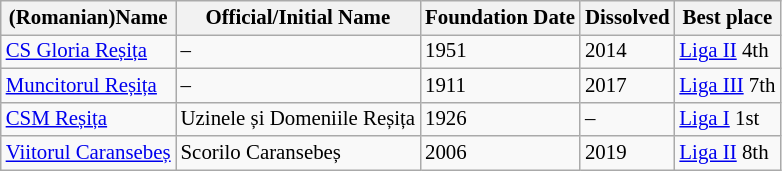<table class="wikitable sortable mw-collapsible" style=" font-size: 87%;">
<tr>
<th>(Romanian)Name</th>
<th>Official/Initial Name</th>
<th>Foundation Date</th>
<th>Dissolved</th>
<th>Best place</th>
</tr>
<tr>
<td><a href='#'>CS Gloria Reșița</a></td>
<td>–</td>
<td>1951</td>
<td>2014</td>
<td><a href='#'>Liga II</a> 4th</td>
</tr>
<tr>
<td><a href='#'>Muncitorul Reșița</a></td>
<td>–</td>
<td>1911</td>
<td>2017</td>
<td><a href='#'>Liga III</a> 7th</td>
</tr>
<tr>
<td><a href='#'>CSM Reșița</a></td>
<td>Uzinele și Domeniile Reșița</td>
<td>1926</td>
<td>–</td>
<td><a href='#'>Liga I</a> 1st</td>
</tr>
<tr>
<td><a href='#'>Viitorul Caransebeș</a></td>
<td>Scorilo Caransebeș</td>
<td>2006</td>
<td>2019</td>
<td><a href='#'>Liga II</a> 8th</td>
</tr>
</table>
